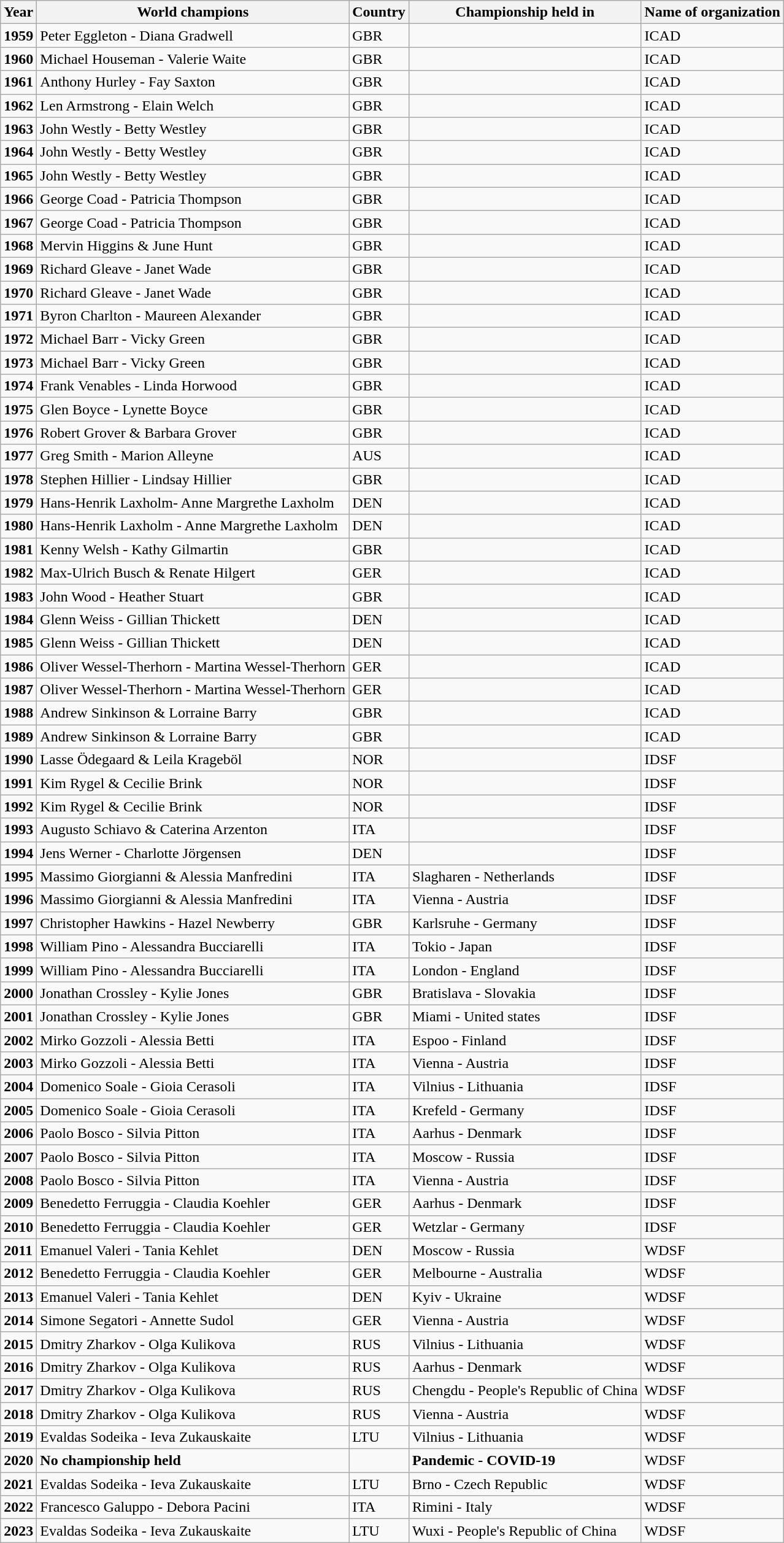<table class="wikitable">
<tr>
<th>Year</th>
<th>World champions</th>
<th>Country</th>
<th>Championship held in</th>
<th>Name of organization</th>
</tr>
<tr>
<td><strong>1959</strong></td>
<td>Peter Eggleton - Diana Gradwell</td>
<td>GBR</td>
<td></td>
<td>ICAD</td>
</tr>
<tr>
<td><strong>1960</strong></td>
<td>Michael Houseman - Valerie Waite</td>
<td>GBR</td>
<td></td>
<td>ICAD</td>
</tr>
<tr>
<td><strong>1961</strong></td>
<td>Anthony Hurley - Fay Saxton</td>
<td>GBR</td>
<td></td>
<td>ICAD</td>
</tr>
<tr>
<td><strong>1962</strong></td>
<td>Len Armstrong - Elain Welch</td>
<td>GBR</td>
<td></td>
<td>ICAD</td>
</tr>
<tr>
<td><strong>1963</strong></td>
<td>John Westly - Betty Westley</td>
<td>GBR</td>
<td></td>
<td>ICAD</td>
</tr>
<tr>
<td><strong>1964</strong></td>
<td>John Westly - Betty Westley</td>
<td>GBR</td>
<td></td>
<td>ICAD</td>
</tr>
<tr>
<td><strong>1965</strong></td>
<td>John Westly - Betty Westley</td>
<td>GBR</td>
<td></td>
<td>ICAD</td>
</tr>
<tr>
<td><strong>1966</strong></td>
<td>George Coad - Patricia Thompson</td>
<td>GBR</td>
<td></td>
<td>ICAD</td>
</tr>
<tr>
<td><strong>1967</strong></td>
<td>George Coad - Patricia Thompson</td>
<td>GBR</td>
<td></td>
<td>ICAD</td>
</tr>
<tr>
<td><strong>1968</strong></td>
<td>Mervin Higgins & June Hunt</td>
<td>GBR</td>
<td></td>
<td>ICAD</td>
</tr>
<tr>
<td><strong>1969</strong></td>
<td>Richard Gleave - Janet Wade</td>
<td>GBR</td>
<td></td>
<td>ICAD</td>
</tr>
<tr>
<td><strong>1970</strong></td>
<td>Richard Gleave - Janet Wade</td>
<td>GBR</td>
<td></td>
<td>ICAD</td>
</tr>
<tr>
<td><strong>1971</strong></td>
<td>Byron Charlton - Maureen Alexander</td>
<td>GBR</td>
<td></td>
<td>ICAD</td>
</tr>
<tr>
<td><strong>1972</strong></td>
<td>Michael Barr - Vicky Green</td>
<td>GBR</td>
<td></td>
<td>ICAD</td>
</tr>
<tr>
<td><strong>1973</strong></td>
<td>Michael Barr - Vicky Green</td>
<td>GBR</td>
<td></td>
<td>ICAD</td>
</tr>
<tr>
<td><strong>1974</strong></td>
<td>Frank Venables - Linda Horwood</td>
<td>GBR</td>
<td></td>
<td>ICAD</td>
</tr>
<tr>
<td><strong>1975</strong></td>
<td>Glen Boyce - Lynette Boyce</td>
<td>GBR</td>
<td></td>
<td>ICAD</td>
</tr>
<tr>
<td><strong>1976</strong></td>
<td>Robert Grover & Barbara Grover</td>
<td>GBR</td>
<td></td>
<td>ICAD</td>
</tr>
<tr>
<td><strong>1977</strong></td>
<td>Greg Smith - Marion Alleyne</td>
<td>AUS</td>
<td></td>
<td>ICAD</td>
</tr>
<tr>
<td><strong>1978</strong></td>
<td>Stephen Hillier - Lindsay Hillier</td>
<td>GBR</td>
<td></td>
<td>ICAD</td>
</tr>
<tr>
<td><strong>1979</strong></td>
<td>Hans-Henrik Laxholm- Anne Margrethe Laxholm</td>
<td>DEN</td>
<td></td>
<td>ICAD</td>
</tr>
<tr>
<td><strong>1980</strong></td>
<td>Hans-Henrik Laxholm - Anne Margrethe Laxholm</td>
<td>DEN</td>
<td></td>
<td>ICAD</td>
</tr>
<tr>
<td><strong>1981</strong></td>
<td>Kenny Welsh - Kathy Gilmartin</td>
<td>GBR</td>
<td></td>
<td>ICAD</td>
</tr>
<tr>
<td><strong>1982</strong></td>
<td>Max-Ulrich Busch & Renate Hilgert</td>
<td>GER</td>
<td></td>
<td>ICAD</td>
</tr>
<tr>
<td><strong>1983</strong></td>
<td>John Wood - Heather Stuart</td>
<td>GBR</td>
<td></td>
<td>ICAD</td>
</tr>
<tr>
<td><strong>1984</strong></td>
<td>Glenn Weiss - Gillian Thickett</td>
<td>DEN</td>
<td></td>
<td>ICAD</td>
</tr>
<tr>
<td><strong>1985</strong></td>
<td>Glenn Weiss - Gillian Thickett</td>
<td>DEN</td>
<td></td>
<td>ICAD</td>
</tr>
<tr>
<td><strong>1986</strong></td>
<td>Oliver Wessel-Therhorn - Martina Wessel-Therhorn</td>
<td>GER</td>
<td></td>
<td>ICAD</td>
</tr>
<tr>
<td><strong>1987</strong></td>
<td>Oliver Wessel-Therhorn - Martina Wessel-Therhorn</td>
<td>GER</td>
<td></td>
<td>ICAD</td>
</tr>
<tr>
<td><strong>1988</strong></td>
<td>Andrew Sinkinson & Lorraine Barry</td>
<td>GBR</td>
<td></td>
<td>ICAD</td>
</tr>
<tr>
<td><strong>1989</strong></td>
<td>Andrew Sinkinson & Lorraine Barry</td>
<td>GBR</td>
<td></td>
<td>ICAD</td>
</tr>
<tr>
<td><strong>1990</strong></td>
<td>Lasse Ödegaard & Leila Krageböl</td>
<td>NOR</td>
<td></td>
<td>IDSF</td>
</tr>
<tr>
<td><strong>1991</strong></td>
<td>Kim Rygel & Cecilie Brink</td>
<td>NOR</td>
<td></td>
<td>IDSF</td>
</tr>
<tr>
<td><strong>1992</strong></td>
<td>Kim Rygel & Cecilie Brink</td>
<td>NOR</td>
<td></td>
<td>IDSF</td>
</tr>
<tr>
<td><strong>1993</strong></td>
<td>Augusto Schiavo & Caterina Arzenton</td>
<td>ITA</td>
<td></td>
<td>IDSF</td>
</tr>
<tr>
<td><strong>1994</strong></td>
<td>Jens Werner - Charlotte Jörgensen</td>
<td>DEN</td>
<td></td>
<td>IDSF</td>
</tr>
<tr>
<td><strong>1995</strong></td>
<td>Massimo Giorgianni & Alessia Manfredini</td>
<td>ITA</td>
<td>Slagharen - Netherlands</td>
<td>IDSF</td>
</tr>
<tr>
<td><strong>1996</strong></td>
<td>Massimo Giorgianni & Alessia Manfredini</td>
<td>ITA</td>
<td>Vienna - Austria</td>
<td>IDSF</td>
</tr>
<tr>
<td><strong>1997</strong></td>
<td>Christopher Hawkins - Hazel Newberry</td>
<td>GBR</td>
<td>Karlsruhe - Germany</td>
<td>IDSF</td>
</tr>
<tr>
<td><strong>1998</strong></td>
<td>William Pino - Alessandra Bucciarelli</td>
<td>ITA</td>
<td>Tokio - Japan</td>
<td>IDSF</td>
</tr>
<tr>
<td><strong>1999</strong></td>
<td>William Pino - Alessandra Bucciarelli</td>
<td>ITA</td>
<td>London - England</td>
<td>IDSF</td>
</tr>
<tr>
<td><strong>2000</strong></td>
<td>Jonathan Crossley - Kylie Jones</td>
<td>GBR</td>
<td>Bratislava - Slovakia</td>
<td>IDSF</td>
</tr>
<tr>
<td><strong>2001</strong></td>
<td>Jonathan Crossley - Kylie Jones</td>
<td>GBR</td>
<td>Miami - United states</td>
<td>IDSF</td>
</tr>
<tr>
<td><strong>2002</strong></td>
<td>Mirko Gozzoli - Alessia Betti</td>
<td>ITA</td>
<td>Espoo - Finland</td>
<td>IDSF</td>
</tr>
<tr>
<td><strong>2003</strong></td>
<td>Mirko Gozzoli - Alessia Betti</td>
<td>ITA</td>
<td>Vienna - Austria</td>
<td>IDSF</td>
</tr>
<tr>
<td><strong>2004</strong></td>
<td>Domenico Soale - Gioia Cerasoli</td>
<td>ITA</td>
<td>Vilnius - Lithuania</td>
<td>IDSF</td>
</tr>
<tr>
<td><strong>2005</strong></td>
<td>Domenico Soale - Gioia Cerasoli</td>
<td>ITA</td>
<td>Krefeld - Germany</td>
<td>IDSF</td>
</tr>
<tr>
<td><strong>2006</strong></td>
<td>Paolo Bosco - Silvia Pitton</td>
<td>ITA</td>
<td>Aarhus - Denmark</td>
<td>IDSF</td>
</tr>
<tr>
<td><strong>2007</strong></td>
<td>Paolo Bosco - Silvia Pitton</td>
<td>ITA</td>
<td>Moscow - Russia</td>
<td>IDSF</td>
</tr>
<tr>
<td><strong>2008</strong></td>
<td>Paolo Bosco - Silvia Pitton</td>
<td>ITA</td>
<td>Vienna - Austria</td>
<td>IDSF</td>
</tr>
<tr>
<td><strong>2009</strong></td>
<td>Benedetto Ferruggia - Claudia Koehler</td>
<td>GER</td>
<td>Aarhus - Denmark</td>
<td>IDSF</td>
</tr>
<tr>
<td><strong>2010</strong></td>
<td>Benedetto Ferruggia - Claudia Koehler</td>
<td>GER</td>
<td>Wetzlar - Germany</td>
<td>IDSF</td>
</tr>
<tr>
<td><strong>2011</strong></td>
<td>Emanuel Valeri - Tania Kehlet</td>
<td>DEN</td>
<td>Moscow - Russia</td>
<td>WDSF</td>
</tr>
<tr>
<td><strong>2012</strong></td>
<td>Benedetto Ferruggia - Claudia Koehler</td>
<td>GER</td>
<td>Melbourne - Australia</td>
<td>WDSF</td>
</tr>
<tr>
<td><strong>2013</strong></td>
<td>Emanuel Valeri - Tania Kehlet</td>
<td>DEN</td>
<td>Kyiv - Ukraine</td>
<td>WDSF</td>
</tr>
<tr>
<td><strong>2014</strong></td>
<td>Simone Segatori - Annette Sudol</td>
<td>GER</td>
<td>Vienna - Austria</td>
<td>WDSF</td>
</tr>
<tr>
<td><strong>2015</strong></td>
<td>Dmitry Zharkov - Olga Kulikova</td>
<td>RUS</td>
<td>Vilnius - Lithuania</td>
<td>WDSF</td>
</tr>
<tr>
<td><strong>2016</strong></td>
<td>Dmitry Zharkov - Olga Kulikova</td>
<td>RUS</td>
<td>Aarhus - Denmark</td>
<td>WDSF</td>
</tr>
<tr>
<td><strong>2017</strong></td>
<td>Dmitry Zharkov - Olga Kulikova</td>
<td>RUS</td>
<td>Chengdu - People's Republic of China</td>
<td>WDSF</td>
</tr>
<tr>
<td><strong>2018</strong></td>
<td>Dmitry Zharkov - Olga Kulikova</td>
<td>RUS</td>
<td>Vienna - Austria</td>
<td>WDSF</td>
</tr>
<tr>
<td><strong>2019</strong></td>
<td>Evaldas Sodeika - Ieva Zukauskaite</td>
<td>LTU</td>
<td>Vilnius - Lithuania</td>
<td>WDSF</td>
</tr>
<tr>
<td><strong>2020</strong></td>
<td><strong>No championship held</strong></td>
<td></td>
<td><strong>Pandemic - COVID-19</strong></td>
<td>WDSF</td>
</tr>
<tr>
<td><strong>2021</strong></td>
<td>Evaldas Sodeika - Ieva Zukauskaite</td>
<td>LTU</td>
<td>Brno - Czech Republic</td>
<td>WDSF</td>
</tr>
<tr>
<td><strong>2022</strong></td>
<td>Francesco Galuppo - Debora Pacini</td>
<td>ITA</td>
<td>Rimini - Italy</td>
<td>WDSF</td>
</tr>
<tr>
<td><strong>2023</strong></td>
<td>Evaldas Sodeika - Ieva Zukauskaite</td>
<td>LTU</td>
<td>Wuxi - People's Republic of China</td>
<td>WDSF</td>
</tr>
</table>
